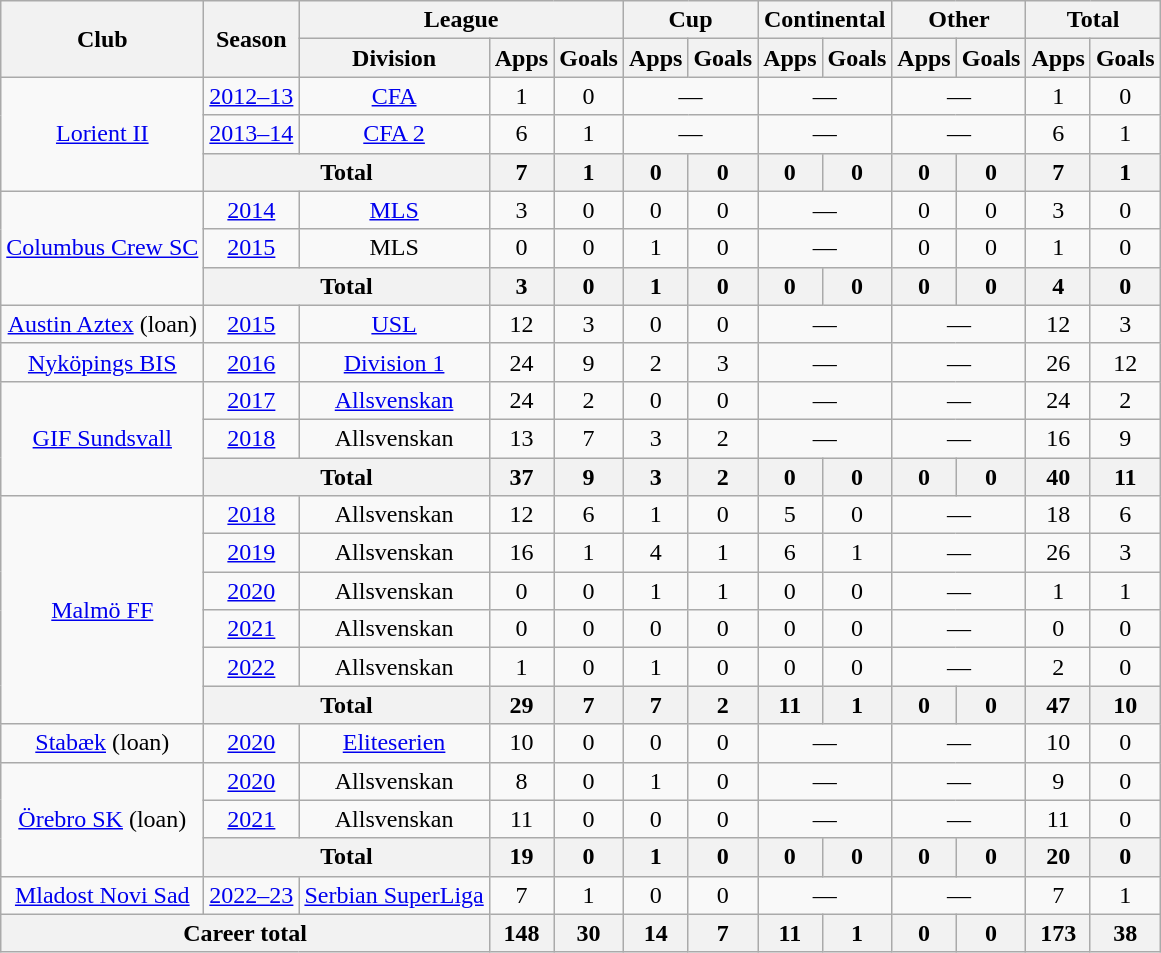<table class="wikitable" style="text-align:center">
<tr>
<th rowspan=2>Club</th>
<th rowspan=2>Season</th>
<th colspan=3>League</th>
<th colspan=2>Cup</th>
<th colspan=2>Continental</th>
<th colspan=2>Other</th>
<th colspan=2>Total</th>
</tr>
<tr>
<th>Division</th>
<th>Apps</th>
<th>Goals</th>
<th>Apps</th>
<th>Goals</th>
<th>Apps</th>
<th>Goals</th>
<th>Apps</th>
<th>Goals</th>
<th>Apps</th>
<th>Goals</th>
</tr>
<tr>
<td rowspan=3><a href='#'>Lorient II</a></td>
<td><a href='#'>2012–13</a></td>
<td><a href='#'>CFA</a></td>
<td>1</td>
<td>0</td>
<td colspan=2>—</td>
<td colspan=2>—</td>
<td colspan=2>—</td>
<td>1</td>
<td>0</td>
</tr>
<tr>
<td><a href='#'>2013–14</a></td>
<td><a href='#'>CFA 2</a></td>
<td>6</td>
<td>1</td>
<td colspan=2>—</td>
<td colspan=2>—</td>
<td colspan=2>—</td>
<td>6</td>
<td>1</td>
</tr>
<tr>
<th colspan=2>Total</th>
<th>7</th>
<th>1</th>
<th>0</th>
<th>0</th>
<th>0</th>
<th>0</th>
<th>0</th>
<th>0</th>
<th>7</th>
<th>1</th>
</tr>
<tr>
<td rowspan=3><a href='#'>Columbus Crew SC</a></td>
<td><a href='#'>2014</a></td>
<td><a href='#'>MLS</a></td>
<td>3</td>
<td>0</td>
<td>0</td>
<td>0</td>
<td colspan=2>—</td>
<td>0</td>
<td>0</td>
<td>3</td>
<td>0</td>
</tr>
<tr>
<td><a href='#'>2015</a></td>
<td>MLS</td>
<td>0</td>
<td>0</td>
<td>1</td>
<td>0</td>
<td colspan=2>—</td>
<td>0</td>
<td>0</td>
<td>1</td>
<td>0</td>
</tr>
<tr>
<th colspan=2>Total</th>
<th>3</th>
<th>0</th>
<th>1</th>
<th>0</th>
<th>0</th>
<th>0</th>
<th>0</th>
<th>0</th>
<th>4</th>
<th>0</th>
</tr>
<tr>
<td><a href='#'>Austin Aztex</a> (loan)</td>
<td><a href='#'>2015</a></td>
<td><a href='#'>USL</a></td>
<td>12</td>
<td>3</td>
<td>0</td>
<td>0</td>
<td colspan=2>—</td>
<td colspan=2>—</td>
<td>12</td>
<td>3</td>
</tr>
<tr>
<td><a href='#'>Nyköpings BIS</a></td>
<td><a href='#'>2016</a></td>
<td><a href='#'>Division 1</a></td>
<td>24</td>
<td>9</td>
<td>2</td>
<td>3</td>
<td colspan=2>—</td>
<td colspan=2>—</td>
<td>26</td>
<td>12</td>
</tr>
<tr>
<td rowspan=3><a href='#'>GIF Sundsvall</a></td>
<td><a href='#'>2017</a></td>
<td><a href='#'>Allsvenskan</a></td>
<td>24</td>
<td>2</td>
<td>0</td>
<td>0</td>
<td colspan=2>—</td>
<td colspan=2>—</td>
<td>24</td>
<td>2</td>
</tr>
<tr>
<td><a href='#'>2018</a></td>
<td>Allsvenskan</td>
<td>13</td>
<td>7</td>
<td>3</td>
<td>2</td>
<td colspan=2>—</td>
<td colspan=2>—</td>
<td>16</td>
<td>9</td>
</tr>
<tr>
<th colspan=2>Total</th>
<th>37</th>
<th>9</th>
<th>3</th>
<th>2</th>
<th>0</th>
<th>0</th>
<th>0</th>
<th>0</th>
<th>40</th>
<th>11</th>
</tr>
<tr>
<td rowspan=6><a href='#'>Malmö FF</a></td>
<td><a href='#'>2018</a></td>
<td>Allsvenskan</td>
<td>12</td>
<td>6</td>
<td>1</td>
<td>0</td>
<td>5</td>
<td>0</td>
<td colspan=2>—</td>
<td>18</td>
<td>6</td>
</tr>
<tr>
<td><a href='#'>2019</a></td>
<td>Allsvenskan</td>
<td>16</td>
<td>1</td>
<td>4</td>
<td>1</td>
<td>6</td>
<td>1</td>
<td colspan=2>—</td>
<td>26</td>
<td>3</td>
</tr>
<tr>
<td><a href='#'>2020</a></td>
<td>Allsvenskan</td>
<td>0</td>
<td>0</td>
<td>1</td>
<td>1</td>
<td>0</td>
<td>0</td>
<td colspan=2>—</td>
<td>1</td>
<td>1</td>
</tr>
<tr>
<td><a href='#'>2021</a></td>
<td>Allsvenskan</td>
<td>0</td>
<td>0</td>
<td>0</td>
<td>0</td>
<td>0</td>
<td>0</td>
<td colspan=2>—</td>
<td>0</td>
<td>0</td>
</tr>
<tr>
<td><a href='#'>2022</a></td>
<td>Allsvenskan</td>
<td>1</td>
<td>0</td>
<td>1</td>
<td>0</td>
<td>0</td>
<td>0</td>
<td colspan=2>—</td>
<td>2</td>
<td>0</td>
</tr>
<tr>
<th colspan=2>Total</th>
<th>29</th>
<th>7</th>
<th>7</th>
<th>2</th>
<th>11</th>
<th>1</th>
<th>0</th>
<th>0</th>
<th>47</th>
<th>10</th>
</tr>
<tr>
<td><a href='#'>Stabæk</a> (loan)</td>
<td><a href='#'>2020</a></td>
<td><a href='#'>Eliteserien</a></td>
<td>10</td>
<td>0</td>
<td>0</td>
<td>0</td>
<td colspan=2>—</td>
<td colspan=2>—</td>
<td>10</td>
<td>0</td>
</tr>
<tr>
<td rowspan=3><a href='#'>Örebro SK</a> (loan)</td>
<td><a href='#'>2020</a></td>
<td>Allsvenskan</td>
<td>8</td>
<td>0</td>
<td>1</td>
<td>0</td>
<td colspan=2>—</td>
<td colspan=2>—</td>
<td>9</td>
<td>0</td>
</tr>
<tr>
<td><a href='#'>2021</a></td>
<td>Allsvenskan</td>
<td>11</td>
<td>0</td>
<td>0</td>
<td>0</td>
<td colspan=2>—</td>
<td colspan=2>—</td>
<td>11</td>
<td>0</td>
</tr>
<tr>
<th colspan=2>Total</th>
<th>19</th>
<th>0</th>
<th>1</th>
<th>0</th>
<th>0</th>
<th>0</th>
<th>0</th>
<th>0</th>
<th>20</th>
<th>0</th>
</tr>
<tr>
<td><a href='#'>Mladost Novi Sad</a></td>
<td><a href='#'>2022–23</a></td>
<td><a href='#'>Serbian SuperLiga</a></td>
<td>7</td>
<td>1</td>
<td>0</td>
<td>0</td>
<td colspan=2>—</td>
<td colspan=2>—</td>
<td>7</td>
<td>1</td>
</tr>
<tr>
<th colspan=3>Career total</th>
<th>148</th>
<th>30</th>
<th>14</th>
<th>7</th>
<th>11</th>
<th>1</th>
<th>0</th>
<th>0</th>
<th>173</th>
<th>38</th>
</tr>
</table>
